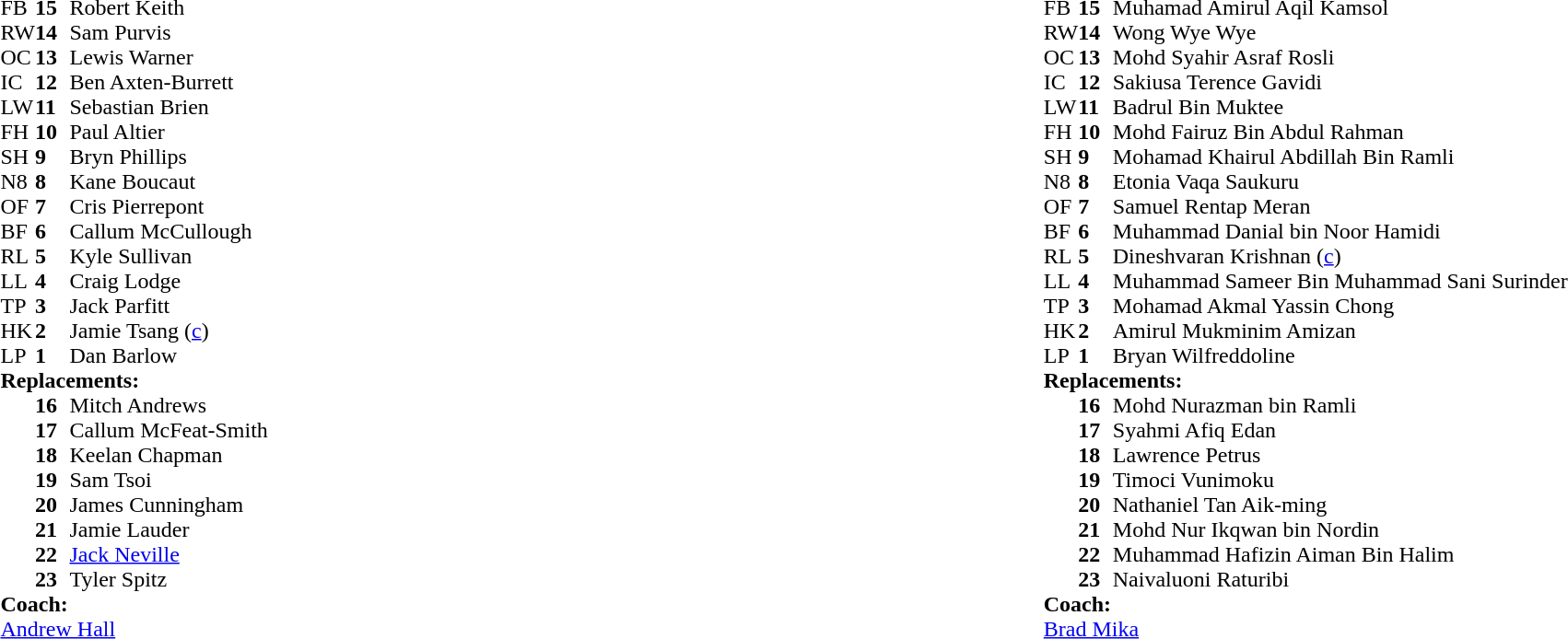<table style="width:100%">
<tr>
<td style="vertical-align:top; width:50%"><br><table cellspacing="0" cellpadding="0">
<tr>
<th width="25"></th>
<th width="25"></th>
</tr>
<tr>
<td>FB</td>
<td><strong>15</strong></td>
<td>Robert Keith</td>
</tr>
<tr>
<td>RW</td>
<td><strong>14</strong></td>
<td>Sam Purvis</td>
</tr>
<tr>
<td>OC</td>
<td><strong>13</strong></td>
<td>Lewis Warner</td>
</tr>
<tr>
<td>IC</td>
<td><strong>12</strong></td>
<td>Ben Axten-Burrett</td>
</tr>
<tr>
<td>LW</td>
<td><strong>11</strong></td>
<td>Sebastian Brien</td>
</tr>
<tr>
<td>FH</td>
<td><strong>10</strong></td>
<td>Paul Altier</td>
</tr>
<tr>
<td>SH</td>
<td><strong>9</strong></td>
<td>Bryn Phillips</td>
</tr>
<tr>
<td>N8</td>
<td><strong>8</strong></td>
<td>Kane Boucaut</td>
</tr>
<tr>
<td>OF</td>
<td><strong>7</strong></td>
<td>Cris Pierrepont</td>
</tr>
<tr>
<td>BF</td>
<td><strong>6</strong></td>
<td>Callum McCullough</td>
</tr>
<tr>
<td>RL</td>
<td><strong>5</strong></td>
<td>Kyle Sullivan</td>
</tr>
<tr>
<td>LL</td>
<td><strong>4</strong></td>
<td>Craig Lodge</td>
</tr>
<tr>
<td>TP</td>
<td><strong>3</strong></td>
<td>Jack Parfitt</td>
</tr>
<tr>
<td>HK</td>
<td><strong>2</strong></td>
<td>Jamie Tsang (<a href='#'>c</a>)</td>
</tr>
<tr>
<td>LP</td>
<td><strong>1</strong></td>
<td>Dan Barlow</td>
</tr>
<tr>
<td colspan="3"><strong>Replacements:</strong></td>
</tr>
<tr>
<td></td>
<td><strong>16</strong></td>
<td>Mitch Andrews</td>
</tr>
<tr>
<td></td>
<td><strong>17</strong></td>
<td>Callum McFeat-Smith</td>
</tr>
<tr>
<td></td>
<td><strong>18</strong></td>
<td>Keelan Chapman</td>
</tr>
<tr>
<td></td>
<td><strong>19</strong></td>
<td>Sam Tsoi</td>
</tr>
<tr>
<td></td>
<td><strong>20</strong></td>
<td>James Cunningham</td>
</tr>
<tr>
<td></td>
<td><strong>21</strong></td>
<td>Jamie Lauder</td>
</tr>
<tr>
<td></td>
<td><strong>22</strong></td>
<td><a href='#'>Jack Neville</a></td>
</tr>
<tr>
<td></td>
<td><strong>23</strong></td>
<td>Tyler Spitz</td>
</tr>
<tr>
<td colspan="3"><strong>Coach:</strong></td>
</tr>
<tr>
<td colspan="3"> <a href='#'>Andrew Hall</a></td>
</tr>
</table>
</td>
<td style="vertical-align:top; width:50%"><br><table cellspacing="0" cellpadding="0" style="margin:auto">
<tr>
<th width="25"></th>
<th width="25"></th>
</tr>
<tr>
<td>FB</td>
<td><strong>15</strong></td>
<td>Muhamad Amirul Aqil Kamsol</td>
</tr>
<tr>
<td>RW</td>
<td><strong>14</strong></td>
<td>Wong Wye Wye</td>
</tr>
<tr>
<td>OC</td>
<td><strong>13</strong></td>
<td>Mohd Syahir Asraf Rosli</td>
</tr>
<tr>
<td>IC</td>
<td><strong>12</strong></td>
<td>Sakiusa Terence Gavidi</td>
</tr>
<tr>
<td>LW</td>
<td><strong>11</strong></td>
<td>Badrul Bin Muktee</td>
</tr>
<tr>
<td>FH</td>
<td><strong>10</strong></td>
<td>Mohd Fairuz Bin Abdul Rahman</td>
</tr>
<tr>
<td>SH</td>
<td><strong>9</strong></td>
<td>Mohamad Khairul Abdillah Bin Ramli</td>
</tr>
<tr>
<td>N8</td>
<td><strong>8</strong></td>
<td>Etonia Vaqa Saukuru</td>
</tr>
<tr>
<td>OF</td>
<td><strong>7</strong></td>
<td>Samuel Rentap Meran</td>
</tr>
<tr>
<td>BF</td>
<td><strong>6</strong></td>
<td>Muhammad Danial bin Noor Hamidi</td>
</tr>
<tr>
<td>RL</td>
<td><strong>5</strong></td>
<td>Dineshvaran Krishnan (<a href='#'>c</a>)</td>
</tr>
<tr>
<td>LL</td>
<td><strong>4</strong></td>
<td>Muhammad Sameer Bin Muhammad Sani Surinder</td>
</tr>
<tr>
<td>TP</td>
<td><strong>3</strong></td>
<td>Mohamad Akmal Yassin Chong</td>
</tr>
<tr>
<td>HK</td>
<td><strong>2</strong></td>
<td>Amirul Mukminim Amizan</td>
</tr>
<tr>
<td>LP</td>
<td><strong>1</strong></td>
<td>Bryan Wilfreddoline</td>
<td></td>
<td></td>
</tr>
<tr>
<td colspan="3"><strong>Replacements:</strong></td>
</tr>
<tr>
<td></td>
<td><strong>16</strong></td>
<td>Mohd Nurazman bin Ramli</td>
</tr>
<tr>
<td></td>
<td><strong>17</strong></td>
<td>Syahmi Afiq Edan</td>
</tr>
<tr>
<td></td>
<td><strong>18</strong></td>
<td>Lawrence Petrus</td>
</tr>
<tr>
<td></td>
<td><strong>19</strong></td>
<td>Timoci Vunimoku</td>
</tr>
<tr>
<td></td>
<td><strong>20</strong></td>
<td>Nathaniel Tan Aik-ming</td>
</tr>
<tr>
<td></td>
<td><strong>21</strong></td>
<td>Mohd Nur Ikqwan bin Nordin</td>
</tr>
<tr>
<td></td>
<td><strong>22</strong></td>
<td>Muhammad Hafizin Aiman Bin Halim</td>
</tr>
<tr>
<td></td>
<td><strong>23</strong></td>
<td>Naivaluoni Raturibi</td>
</tr>
<tr>
<td colspan="3"><strong>Coach:</strong></td>
</tr>
<tr>
<td colspan="3"> <a href='#'>Brad Mika</a></td>
</tr>
</table>
</td>
</tr>
</table>
